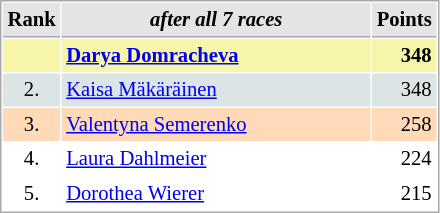<table cellspacing="1" cellpadding="3" style="border:1px solid #aaa; font-size:86%;">
<tr style="background:#e4e4e4;">
<th style="border-bottom:1px solid #aaa; width:10px;">Rank</th>
<th style="border-bottom:1px solid #aaa; width:200px; white-space:nowrap;"><em>after all 7 races</em></th>
<th style="border-bottom:1px solid #aaa; width:20px;">Points</th>
</tr>
<tr style="background:#f7f6a8;">
<td style="text-align:center"></td>
<td> <strong><a href='#'>Darya Domracheva</a></strong></td>
<td style="text-align:right"><strong>348</strong></td>
</tr>
<tr style="background:#dce5e5;">
<td style="text-align:center">2.</td>
<td> <a href='#'>Kaisa Mäkäräinen</a></td>
<td style="text-align:right">348</td>
</tr>
<tr style="background:#ffdab9;">
<td style="text-align:center">3.</td>
<td> <a href='#'>Valentyna Semerenko</a></td>
<td style="text-align:right">258</td>
</tr>
<tr>
<td style="text-align:center">4.</td>
<td> <a href='#'>Laura Dahlmeier</a></td>
<td style="text-align:right">224</td>
</tr>
<tr>
<td style="text-align:center">5.</td>
<td> <a href='#'>Dorothea Wierer</a></td>
<td style="text-align:right">215</td>
</tr>
</table>
